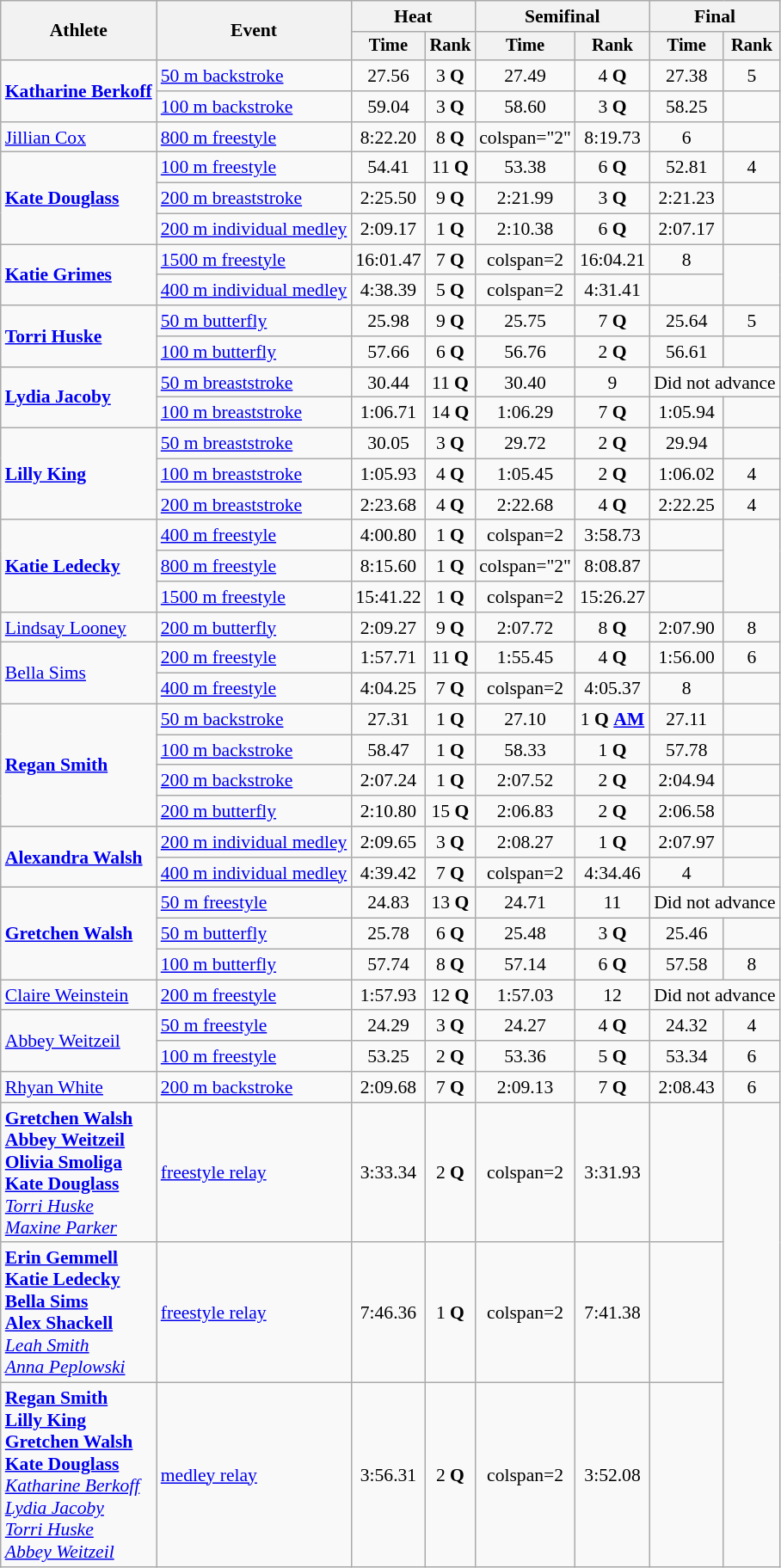<table class="wikitable" style="text-align:center; font-size:90%">
<tr>
<th rowspan="2">Athlete</th>
<th rowspan="2">Event</th>
<th colspan="2">Heat</th>
<th colspan="2">Semifinal</th>
<th colspan="2">Final</th>
</tr>
<tr style="font-size:95%">
<th>Time</th>
<th>Rank</th>
<th>Time</th>
<th>Rank</th>
<th>Time</th>
<th>Rank</th>
</tr>
<tr>
<td align=left rowspan=2><strong><a href='#'>Katharine Berkoff</a></strong></td>
<td align=left><a href='#'>50 m backstroke</a></td>
<td>27.56</td>
<td>3 <strong>Q</strong></td>
<td>27.49</td>
<td>4 <strong>Q</strong></td>
<td>27.38</td>
<td>5</td>
</tr>
<tr>
<td align=left><a href='#'>100 m backstroke</a></td>
<td>59.04</td>
<td>3 <strong>Q</strong></td>
<td>58.60</td>
<td>3 <strong>Q</strong></td>
<td>58.25</td>
<td></td>
</tr>
<tr>
<td align=left><a href='#'>Jillian Cox</a></td>
<td align=left><a href='#'>800 m freestyle</a></td>
<td>8:22.20</td>
<td>8 <strong>Q</strong></td>
<td>colspan="2" </td>
<td>8:19.73</td>
<td>6</td>
</tr>
<tr>
<td align=left rowspan=3><strong><a href='#'>Kate Douglass</a></strong></td>
<td align=left><a href='#'>100 m freestyle</a></td>
<td>54.41</td>
<td>11 <strong>Q</strong></td>
<td>53.38</td>
<td>6 <strong>Q</strong></td>
<td>52.81</td>
<td>4</td>
</tr>
<tr>
<td align=left><a href='#'>200 m breaststroke</a></td>
<td>2:25.50</td>
<td>9 <strong>Q</strong></td>
<td>2:21.99</td>
<td>3 <strong>Q</strong></td>
<td>2:21.23</td>
<td></td>
</tr>
<tr>
<td align=left><a href='#'>200 m individual medley</a></td>
<td>2:09.17</td>
<td>1 <strong>Q</strong></td>
<td>2:10.38</td>
<td>6 <strong>Q</strong></td>
<td>2:07.17</td>
<td></td>
</tr>
<tr>
<td align=left rowspan=2><strong><a href='#'>Katie Grimes</a></strong></td>
<td align=left><a href='#'>1500 m freestyle</a></td>
<td>16:01.47</td>
<td>7 <strong>Q</strong></td>
<td>colspan=2 </td>
<td>16:04.21</td>
<td>8</td>
</tr>
<tr>
<td align=left><a href='#'>400 m individual medley</a></td>
<td>4:38.39</td>
<td>5 <strong>Q</strong></td>
<td>colspan=2 </td>
<td>4:31.41</td>
<td></td>
</tr>
<tr>
<td align=left rowspan=2><strong><a href='#'>Torri Huske</a></strong></td>
<td align=left><a href='#'>50 m butterfly</a></td>
<td>25.98</td>
<td>9 <strong>Q</strong></td>
<td>25.75</td>
<td>7 <strong>Q</strong></td>
<td>25.64</td>
<td>5</td>
</tr>
<tr>
<td align=left><a href='#'>100 m butterfly</a></td>
<td>57.66</td>
<td>6 <strong>Q</strong></td>
<td>56.76</td>
<td>2 <strong>Q</strong></td>
<td>56.61</td>
<td></td>
</tr>
<tr>
<td align=left rowspan=2><strong><a href='#'>Lydia Jacoby</a></strong></td>
<td align=left><a href='#'>50 m breaststroke</a></td>
<td>30.44</td>
<td>11 <strong>Q</strong></td>
<td>30.40</td>
<td>9</td>
<td colspan=2>Did not advance</td>
</tr>
<tr>
<td align=left><a href='#'>100 m breaststroke</a></td>
<td>1:06.71</td>
<td>14 <strong>Q</strong></td>
<td>1:06.29</td>
<td>7 <strong>Q</strong></td>
<td>1:05.94</td>
<td></td>
</tr>
<tr>
<td align=left rowspan=3><strong><a href='#'>Lilly King</a></strong></td>
<td align=left><a href='#'>50 m breaststroke</a></td>
<td>30.05</td>
<td>3 <strong>Q</strong></td>
<td>29.72</td>
<td>2 <strong>Q</strong></td>
<td>29.94</td>
<td></td>
</tr>
<tr>
<td align=left><a href='#'>100 m breaststroke</a></td>
<td>1:05.93</td>
<td>4 <strong>Q</strong></td>
<td>1:05.45</td>
<td>2 <strong>Q</strong></td>
<td>1:06.02</td>
<td>4</td>
</tr>
<tr>
<td align=left><a href='#'>200 m breaststroke</a></td>
<td>2:23.68</td>
<td>4 <strong>Q</strong></td>
<td>2:22.68</td>
<td>4 <strong>Q</strong></td>
<td>2:22.25</td>
<td>4</td>
</tr>
<tr>
<td align=left rowspan=3><strong><a href='#'>Katie Ledecky</a></strong></td>
<td align=left><a href='#'>400 m freestyle</a></td>
<td>4:00.80</td>
<td>1 <strong>Q</strong></td>
<td>colspan=2 </td>
<td>3:58.73</td>
<td></td>
</tr>
<tr>
<td align=left><a href='#'>800 m freestyle</a></td>
<td>8:15.60</td>
<td>1 <strong>Q</strong></td>
<td>colspan="2" </td>
<td>8:08.87</td>
<td></td>
</tr>
<tr>
<td align=left><a href='#'>1500 m freestyle</a></td>
<td>15:41.22</td>
<td>1 <strong>Q</strong></td>
<td>colspan=2 </td>
<td>15:26.27</td>
<td></td>
</tr>
<tr>
<td align=left><a href='#'>Lindsay Looney</a></td>
<td align=left><a href='#'>200 m butterfly</a></td>
<td>2:09.27</td>
<td>9 <strong>Q</strong></td>
<td>2:07.72</td>
<td>8 <strong>Q</strong></td>
<td>2:07.90</td>
<td>8</td>
</tr>
<tr>
<td align=left rowspan=2><a href='#'>Bella Sims</a></td>
<td align=left><a href='#'>200 m freestyle</a></td>
<td>1:57.71</td>
<td>11 <strong>Q</strong></td>
<td>1:55.45</td>
<td>4 <strong>Q</strong></td>
<td>1:56.00</td>
<td>6</td>
</tr>
<tr>
<td align=left><a href='#'>400 m freestyle</a></td>
<td>4:04.25</td>
<td>7 <strong>Q</strong></td>
<td>colspan=2 </td>
<td>4:05.37</td>
<td>8</td>
</tr>
<tr>
<td align=left rowspan=4><strong><a href='#'>Regan Smith</a></strong></td>
<td align=left><a href='#'>50 m backstroke</a></td>
<td>27.31</td>
<td>1 <strong>Q</strong></td>
<td>27.10</td>
<td>1 <strong>Q</strong> <strong><a href='#'>AM</a></strong></td>
<td>27.11</td>
<td></td>
</tr>
<tr>
<td align=left><a href='#'>100 m backstroke</a></td>
<td>58.47</td>
<td>1 <strong>Q</strong></td>
<td>58.33</td>
<td>1 <strong>Q</strong></td>
<td>57.78</td>
<td></td>
</tr>
<tr>
<td align=left><a href='#'>200 m backstroke</a></td>
<td>2:07.24</td>
<td>1 <strong>Q</strong></td>
<td>2:07.52</td>
<td>2 <strong>Q</strong></td>
<td>2:04.94</td>
<td></td>
</tr>
<tr>
<td align=left><a href='#'>200 m butterfly</a></td>
<td>2:10.80</td>
<td>15 <strong>Q</strong></td>
<td>2:06.83</td>
<td>2 <strong>Q</strong></td>
<td>2:06.58</td>
<td></td>
</tr>
<tr>
<td align=left rowspan=2><strong><a href='#'>Alexandra Walsh</a></strong></td>
<td align=left><a href='#'>200 m individual medley</a></td>
<td>2:09.65</td>
<td>3 <strong>Q</strong></td>
<td>2:08.27</td>
<td>1 <strong>Q</strong></td>
<td>2:07.97</td>
<td></td>
</tr>
<tr>
<td align=left><a href='#'>400 m individual medley</a></td>
<td>4:39.42</td>
<td>7 <strong>Q</strong></td>
<td>colspan=2 </td>
<td>4:34.46</td>
<td>4</td>
</tr>
<tr>
<td align=left rowspan=3><strong><a href='#'>Gretchen Walsh</a></strong></td>
<td align=left><a href='#'>50 m freestyle</a></td>
<td>24.83</td>
<td>13 <strong>Q</strong></td>
<td>24.71</td>
<td>11</td>
<td colspan=2>Did not advance</td>
</tr>
<tr>
<td align=left><a href='#'>50 m butterfly</a></td>
<td>25.78</td>
<td>6 <strong>Q</strong></td>
<td>25.48</td>
<td>3 <strong>Q</strong></td>
<td>25.46</td>
<td></td>
</tr>
<tr>
<td align=left><a href='#'>100 m butterfly</a></td>
<td>57.74</td>
<td>8 <strong>Q</strong></td>
<td>57.14</td>
<td>6 <strong>Q</strong></td>
<td>57.58</td>
<td>8</td>
</tr>
<tr>
<td align=left><a href='#'>Claire Weinstein</a></td>
<td align=left><a href='#'>200 m freestyle</a></td>
<td>1:57.93</td>
<td>12 <strong>Q</strong></td>
<td>1:57.03</td>
<td>12</td>
<td colspan="2">Did not advance</td>
</tr>
<tr>
<td align=left rowspan=2><a href='#'>Abbey Weitzeil</a></td>
<td align=left><a href='#'>50 m freestyle</a></td>
<td>24.29</td>
<td>3 <strong>Q</strong></td>
<td>24.27</td>
<td>4 <strong>Q</strong></td>
<td>24.32</td>
<td>4</td>
</tr>
<tr>
<td align=left><a href='#'>100 m freestyle</a></td>
<td>53.25</td>
<td>2 <strong>Q</strong></td>
<td>53.36</td>
<td>5 <strong>Q</strong></td>
<td>53.34</td>
<td>6</td>
</tr>
<tr>
<td align=left><a href='#'>Rhyan White</a></td>
<td align=left><a href='#'>200 m backstroke</a></td>
<td>2:09.68</td>
<td>7 <strong>Q</strong></td>
<td>2:09.13</td>
<td>7 <strong>Q</strong></td>
<td>2:08.43</td>
<td>6</td>
</tr>
<tr>
<td align=left><strong><a href='#'>Gretchen Walsh</a><br> <a href='#'>Abbey Weitzeil</a><br> <a href='#'>Olivia Smoliga</a><br> <a href='#'>Kate Douglass</a></strong><br> <em><a href='#'>Torri Huske</a></em><br> <em><a href='#'>Maxine Parker</a></em></td>
<td align=left><a href='#'> freestyle relay</a></td>
<td>3:33.34</td>
<td>2 <strong>Q</strong></td>
<td>colspan=2 </td>
<td>3:31.93</td>
<td></td>
</tr>
<tr>
<td align=left><strong><a href='#'>Erin Gemmell</a> <br> <a href='#'>Katie Ledecky</a><br><a href='#'>Bella Sims</a><br><a href='#'>Alex Shackell</a> </strong><br><em><a href='#'>Leah Smith</a><br><a href='#'>Anna Peplowski</a></em></td>
<td align=left><a href='#'> freestyle relay</a></td>
<td>7:46.36</td>
<td>1 <strong>Q</strong></td>
<td>colspan=2 </td>
<td>7:41.38</td>
<td></td>
</tr>
<tr>
<td align=left><strong><a href='#'>Regan Smith</a><br><a href='#'>Lilly King</a><br><a href='#'>Gretchen Walsh</a><br><a href='#'>Kate Douglass</a></strong><br><em><a href='#'>Katharine Berkoff</a><br><a href='#'>Lydia Jacoby</a><br><a href='#'>Torri Huske</a><br><a href='#'>Abbey Weitzeil</a></em></td>
<td align=left><a href='#'> medley relay</a></td>
<td>3:56.31</td>
<td>2 <strong>Q</strong></td>
<td>colspan=2 </td>
<td>3:52.08</td>
<td></td>
</tr>
</table>
